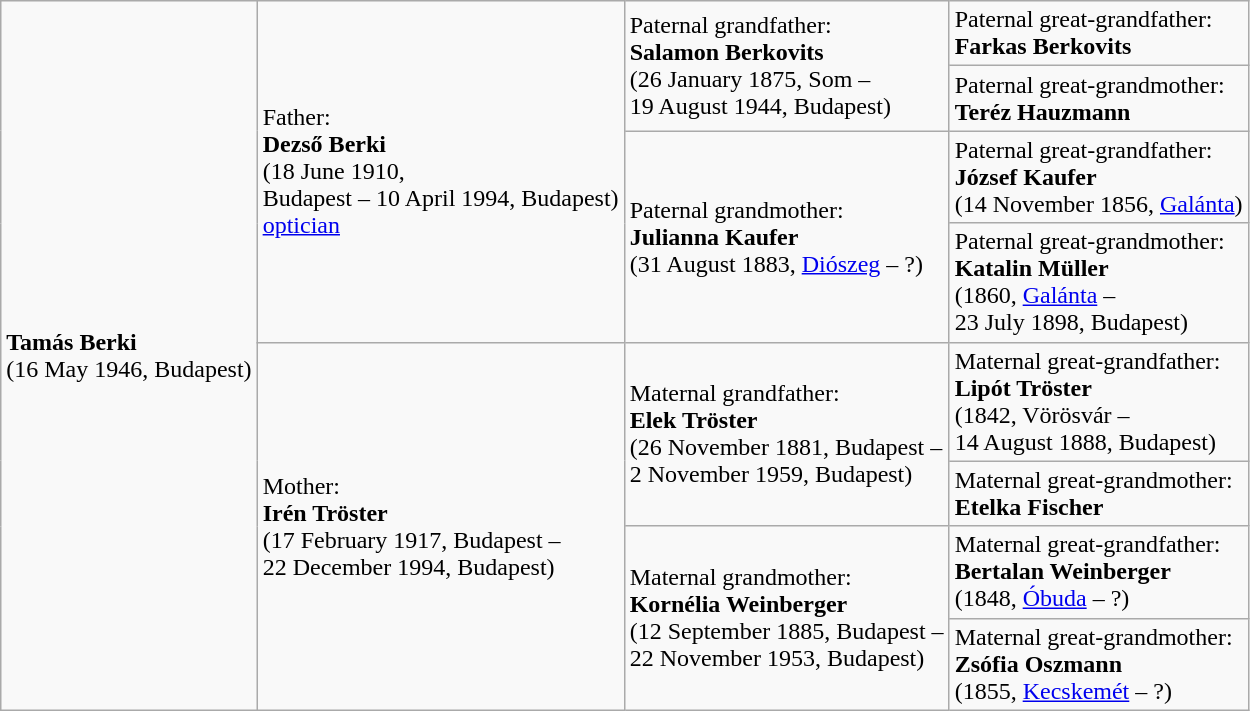<table class="wikitable mw-collapsible">
<tr>
<td rowspan="8"><strong>Tamás Berki</strong><br>(16 May 1946, Budapest)</td>
<td rowspan="4">Father:<br><strong>Dezső Berki</strong><br>(18 June 1910,<br>Budapest – 10 April 1994, Budapest)<br><a href='#'>optician</a></td>
<td rowspan="2">Paternal grandfather:<br><strong>Salamon Berkovits</strong><br>(26 January 1875, Som –<br>19 August 1944, Budapest)</td>
<td>Paternal great-grandfather:<br><strong>Farkas Berkovits</strong></td>
</tr>
<tr>
<td>Paternal great-grandmother:<br><strong>Teréz Hauzmann</strong></td>
</tr>
<tr>
<td rowspan="2">Paternal grandmother:<br><strong>Julianna Kaufer</strong><br>(31 August 1883, <a href='#'>Diószeg</a> – ?)</td>
<td>Paternal great-grandfather:<br><strong>József Kaufer</strong><br>(14 November 1856, <a href='#'>Galánta</a>)</td>
</tr>
<tr>
<td>Paternal great-grandmother:<br><strong>Katalin Müller</strong> <br>(1860, <a href='#'>Galánta</a> –<br>23 July 1898, Budapest)</td>
</tr>
<tr>
<td rowspan="4">Mother:<br><strong>Irén Tröster</strong><br>(17 February 1917, Budapest –<br>22 December 1994, Budapest)</td>
<td rowspan="2">Maternal grandfather:<br><strong>Elek Tröster</strong><br>(26 November 1881, Budapest –<br>2 November 1959, Budapest)</td>
<td>Maternal great-grandfather:<br><strong>Lipót Tröster</strong><br>(1842, Vörösvár –<br>14 August 1888, Budapest)</td>
</tr>
<tr>
<td>Maternal great-grandmother:<br><strong>Etelka Fischer</strong></td>
</tr>
<tr>
<td rowspan="2">Maternal grandmother:<br><strong>Kornélia Weinberger</strong><br>(12 September 1885, Budapest –<br>22 November 1953, Budapest)</td>
<td>Maternal great-grandfather:<br><strong>Bertalan Weinberger</strong><br>(1848, <a href='#'>Óbuda</a> – ?)</td>
</tr>
<tr>
<td>Maternal great-grandmother:<br><strong>Zsófia Oszmann</strong><br>(1855, <a href='#'>Kecskemét</a> – ?)</td>
</tr>
</table>
